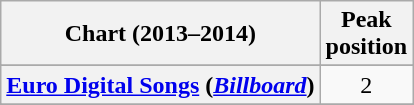<table class="wikitable sortable plainrowheaders">
<tr>
<th scope="col">Chart (2013–2014)</th>
<th scope="col">Peak<br>position</th>
</tr>
<tr>
</tr>
<tr>
</tr>
<tr>
<th scope="row"><a href='#'>Euro Digital Songs</a> (<em><a href='#'>Billboard</a></em>)</th>
<td align="center">2</td>
</tr>
<tr>
</tr>
<tr>
</tr>
<tr>
</tr>
<tr>
</tr>
<tr>
</tr>
<tr>
</tr>
<tr>
</tr>
</table>
